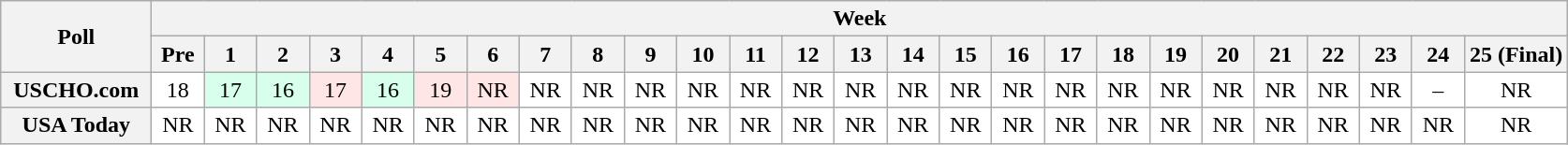<table class="wikitable" style="white-space:nowrap;">
<tr>
<th scope="col" width="100" rowspan="2">Poll</th>
<th colspan="27">Week</th>
</tr>
<tr>
<th scope="col" width="30">Pre</th>
<th scope="col" width="30">1</th>
<th scope="col" width="30">2</th>
<th scope="col" width="30">3</th>
<th scope="col" width="30">4</th>
<th scope="col" width="30">5</th>
<th scope="col" width="30">6</th>
<th scope="col" width="30">7</th>
<th scope="col" width="30">8</th>
<th scope="col" width="30">9</th>
<th scope="col" width="30">10</th>
<th scope="col" width="30">11</th>
<th scope="col" width="30">12</th>
<th scope="col" width="30">13</th>
<th scope="col" width="30">14</th>
<th scope="col" width="30">15</th>
<th scope="col" width="30">16</th>
<th scope="col" width="30">17</th>
<th scope="col" width="30">18</th>
<th scope="col" width="30">19</th>
<th scope="col" width="30">20</th>
<th scope="col" width="30">21</th>
<th scope="col" width="30">22</th>
<th scope="col" width="30">23</th>
<th scope="col" width="30">24</th>
<th scope="col" width="30">25 (Final)</th>
</tr>
<tr style="text-align:center;">
<th>USCHO.com</th>
<td bgcolor=FFFFFF>18</td>
<td bgcolor=D8FFEB>17</td>
<td bgcolor=D8FFEB>16</td>
<td bgcolor=FFE6E6>17</td>
<td bgcolor=D8FFEB>16</td>
<td bgcolor=FFE6E6>19</td>
<td bgcolor=FFE6E6>NR</td>
<td bgcolor=FFFFFF>NR</td>
<td bgcolor=FFFFFF>NR</td>
<td bgcolor=FFFFFF>NR</td>
<td bgcolor=FFFFFF>NR</td>
<td bgcolor=FFFFFF>NR</td>
<td bgcolor=FFFFFF>NR</td>
<td bgcolor=FFFFFF>NR</td>
<td bgcolor=FFFFFF>NR</td>
<td bgcolor=FFFFFF>NR</td>
<td bgcolor=FFFFFF>NR</td>
<td bgcolor=FFFFFF>NR</td>
<td bgcolor=FFFFFF>NR</td>
<td bgcolor=FFFFFF>NR</td>
<td bgcolor=FFFFFF>NR</td>
<td bgcolor=FFFFFF>NR</td>
<td bgcolor=FFFFFF>NR</td>
<td bgcolor=FFFFFF>NR</td>
<td bgcolor=FFFFFF>–</td>
<td bgcolor=FFFFFF>NR</td>
</tr>
<tr style="text-align:center;">
<th>USA Today</th>
<td bgcolor=FFFFFF>NR</td>
<td bgcolor=FFFFFF>NR</td>
<td bgcolor=FFFFFF>NR</td>
<td bgcolor=FFFFFF>NR</td>
<td bgcolor=FFFFFF>NR</td>
<td bgcolor=FFFFFF>NR</td>
<td bgcolor=FFFFFF>NR</td>
<td bgcolor=FFFFFF>NR</td>
<td bgcolor=FFFFFF>NR</td>
<td bgcolor=FFFFFF>NR</td>
<td bgcolor=FFFFFF>NR</td>
<td bgcolor=FFFFFF>NR</td>
<td bgcolor=FFFFFF>NR</td>
<td bgcolor=FFFFFF>NR</td>
<td bgcolor=FFFFFF>NR</td>
<td bgcolor=FFFFFF>NR</td>
<td bgcolor=FFFFFF>NR</td>
<td bgcolor=FFFFFF>NR</td>
<td bgcolor=FFFFFF>NR</td>
<td bgcolor=FFFFFF>NR</td>
<td bgcolor=FFFFFF>NR</td>
<td bgcolor=FFFFFF>NR</td>
<td bgcolor=FFFFFF>NR</td>
<td bgcolor=FFFFFF>NR</td>
<td bgcolor=FFFFFF>NR</td>
<td bgcolor=FFFFFF>NR</td>
</tr>
</table>
